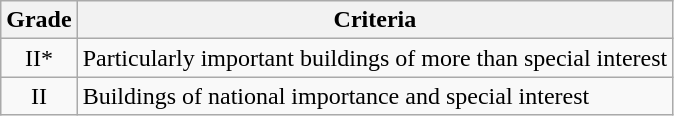<table class="wikitable">
<tr>
<th>Grade</th>
<th>Criteria</th>
</tr>
<tr>
<td align="center" >II*</td>
<td>Particularly important buildings of more than special interest</td>
</tr>
<tr>
<td align="center" >II</td>
<td>Buildings of national importance and special interest</td>
</tr>
</table>
